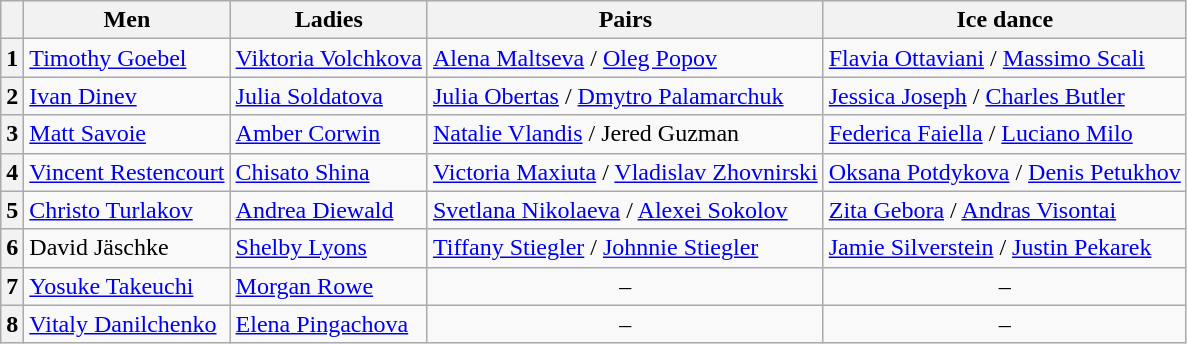<table class="wikitable">
<tr>
<th></th>
<th>Men</th>
<th>Ladies</th>
<th>Pairs</th>
<th>Ice dance</th>
</tr>
<tr>
<th>1</th>
<td> <a href='#'>Timothy Goebel</a></td>
<td> <a href='#'>Viktoria Volchkova</a></td>
<td> <a href='#'>Alena Maltseva</a> / <a href='#'>Oleg Popov</a></td>
<td> <a href='#'>Flavia Ottaviani</a> / <a href='#'>Massimo Scali</a></td>
</tr>
<tr>
<th>2</th>
<td> <a href='#'>Ivan Dinev</a></td>
<td> <a href='#'>Julia Soldatova</a></td>
<td> <a href='#'>Julia Obertas</a> / <a href='#'>Dmytro Palamarchuk</a></td>
<td> <a href='#'>Jessica Joseph</a> / <a href='#'>Charles Butler</a></td>
</tr>
<tr>
<th>3</th>
<td> <a href='#'>Matt Savoie</a></td>
<td> <a href='#'>Amber Corwin</a></td>
<td> <a href='#'>Natalie Vlandis</a> / Jered Guzman</td>
<td> <a href='#'>Federica Faiella</a> / <a href='#'>Luciano Milo</a></td>
</tr>
<tr>
<th>4</th>
<td> <a href='#'>Vincent Restencourt</a></td>
<td> <a href='#'>Chisato Shina</a></td>
<td> <a href='#'>Victoria Maxiuta</a> / <a href='#'>Vladislav Zhovnirski</a></td>
<td> <a href='#'>Oksana Potdykova</a> / <a href='#'>Denis Petukhov</a></td>
</tr>
<tr>
<th>5</th>
<td> <a href='#'>Christo Turlakov</a></td>
<td> <a href='#'>Andrea Diewald</a></td>
<td> <a href='#'>Svetlana Nikolaeva</a> / <a href='#'>Alexei Sokolov</a></td>
<td> <a href='#'>Zita Gebora</a> / <a href='#'>Andras Visontai</a></td>
</tr>
<tr>
<th>6</th>
<td> David Jäschke</td>
<td> <a href='#'>Shelby Lyons</a></td>
<td> <a href='#'>Tiffany Stiegler</a> / <a href='#'>Johnnie Stiegler</a></td>
<td> <a href='#'>Jamie Silverstein</a> / <a href='#'>Justin Pekarek</a></td>
</tr>
<tr>
<th>7</th>
<td> <a href='#'>Yosuke Takeuchi</a></td>
<td> <a href='#'>Morgan Rowe</a></td>
<td align=center>–</td>
<td align=center>–</td>
</tr>
<tr>
<th>8</th>
<td> <a href='#'>Vitaly Danilchenko</a></td>
<td> <a href='#'>Elena Pingachova</a></td>
<td align=center>–</td>
<td align=center>–</td>
</tr>
</table>
